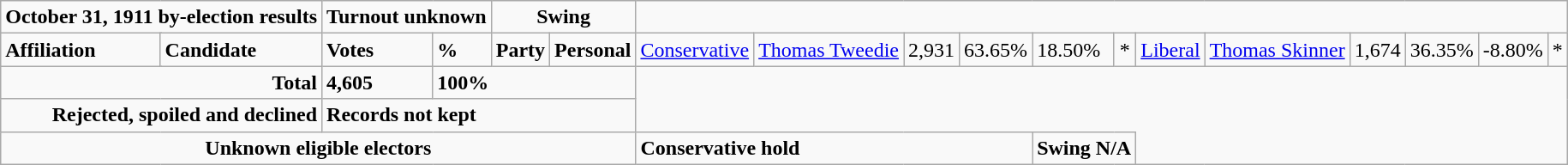<table class="wikitable">
<tr>
<td colspan="3" align=center><strong>October 31, 1911 by-election results</strong></td>
<td colspan="2"><span><strong>Turnout unknown</strong></span></td>
<td colspan="2" align=center><strong>Swing</strong></td>
</tr>
<tr>
<td colspan="2"><strong>Affiliation</strong></td>
<td><strong>Candidate</strong></td>
<td><strong>Votes</strong></td>
<td><strong>%</strong></td>
<td><strong>Party</strong></td>
<td><strong>Personal</strong><br></td>
<td><a href='#'>Conservative</a></td>
<td><a href='#'>Thomas Tweedie</a></td>
<td>2,931</td>
<td>63.65%</td>
<td>18.50%</td>
<td align=center>*<br></td>
<td><a href='#'>Liberal</a></td>
<td><a href='#'>Thomas Skinner</a></td>
<td>1,674</td>
<td>36.35%</td>
<td>-8.80%</td>
<td align=center>*</td>
</tr>
<tr>
<td colspan="3" align ="right"><strong>Total</strong></td>
<td><strong>4,605</strong></td>
<td colspan=3><strong>100%</strong></td>
</tr>
<tr>
<td colspan="3" align="right"><strong>Rejected, spoiled and declined</strong></td>
<td colspan="4"><strong>Records not kept</strong></td>
</tr>
<tr>
<td align=center colspan=7><strong>Unknown eligible electors</strong><br></td>
<td colspan=4><strong>Conservative hold</strong></td>
<td colspan=2><strong>Swing N/A</strong></td>
</tr>
</table>
